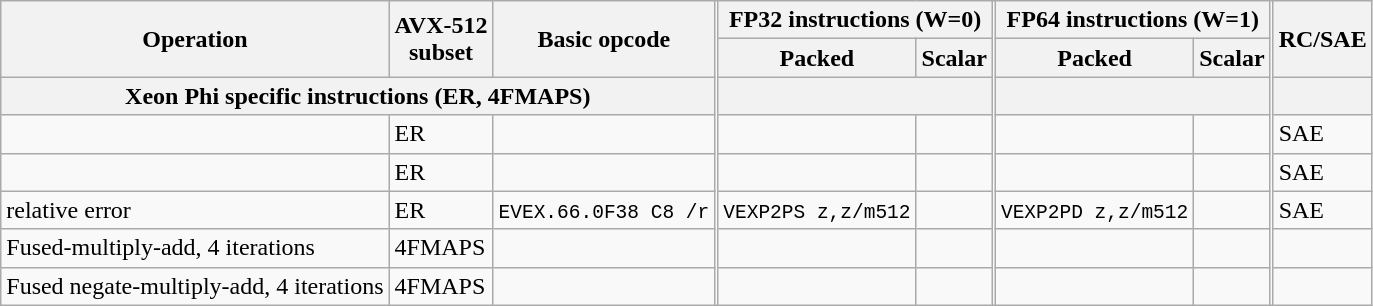<table class="wikitable">
<tr>
<th rowspan="2">Operation</th>
<th rowspan="2">AVX-512<br>subset</th>
<th rowspan="2">Basic opcode</th>
<td scope="col" style="width: 1px; border-spacing:0; padding:0px" rowspan="8"></td>
<th colspan="2">FP32 instructions (W=0)</th>
<td scope="col" style="width: 1px; border-spacing:0; padding:0px" rowspan="8"></td>
<th colspan="2">FP64 instructions (W=1)</th>
<td scope="col" style="width: 1px; border-spacing:0; padding:0px" rowspan="8"></td>
<th rowspan="2">RC/SAE</th>
</tr>
<tr>
<th>Packed</th>
<th>Scalar</th>
<th>Packed</th>
<th>Scalar</th>
</tr>
<tr>
<th colspan="3">Xeon Phi specific instructions (ER, 4FMAPS)</th>
<th colspan="2"></th>
<th colspan="2"></th>
<th></th>
</tr>
<tr>
<td></td>
<td>ER</td>
<td></td>
<td></td>
<td></td>
<td></td>
<td></td>
<td>SAE</td>
</tr>
<tr>
<td></td>
<td>ER</td>
<td></td>
<td></td>
<td></td>
<td></td>
<td></td>
<td>SAE</td>
</tr>
<tr>
<td> relative error</td>
<td>ER</td>
<td><code>EVEX.66.0F38 C8 /r</code></td>
<td><code>VEXP2PS z,z/m512</code></td>
<td></td>
<td><code>VEXP2PD z,z/m512</code></td>
<td></td>
<td>SAE</td>
</tr>
<tr>
<td>Fused-multiply-add, 4 iterations</td>
<td>4FMAPS</td>
<td></td>
<td></td>
<td></td>
<td></td>
<td></td>
<td></td>
</tr>
<tr>
<td>Fused negate-multiply-add, 4 iterations</td>
<td>4FMAPS</td>
<td></td>
<td></td>
<td></td>
<td></td>
<td></td>
<td></td>
</tr>
</table>
